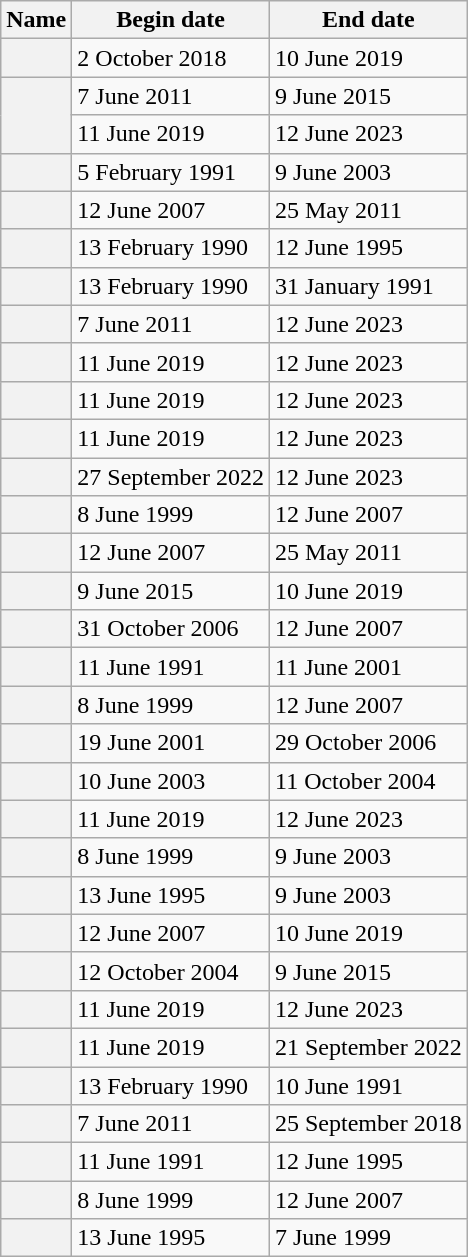<table class="wikitable sortable plainrowheaders">
<tr>
<th scope="col">Name</th>
<th scope="col">Begin date</th>
<th scope="col">End date</th>
</tr>
<tr>
<th scope="row"></th>
<td>2 October 2018</td>
<td>10 June 2019</td>
</tr>
<tr>
<th scope="row" rowspan="2"></th>
<td>7 June 2011</td>
<td>9 June 2015</td>
</tr>
<tr>
<td>11 June 2019</td>
<td>12 June 2023</td>
</tr>
<tr>
<th scope="row"></th>
<td>5 February 1991</td>
<td>9 June 2003</td>
</tr>
<tr>
<th scope="row"></th>
<td>12 June 2007</td>
<td>25 May 2011</td>
</tr>
<tr>
<th scope="row"></th>
<td>13 February 1990</td>
<td>12 June 1995</td>
</tr>
<tr>
<th scope="row"></th>
<td>13 February 1990</td>
<td>31 January 1991</td>
</tr>
<tr>
<th scope="row"></th>
<td>7 June 2011</td>
<td>12 June 2023</td>
</tr>
<tr>
<th scope="row"></th>
<td>11 June 2019</td>
<td>12 June 2023</td>
</tr>
<tr>
<th scope="row"></th>
<td>11 June 2019</td>
<td>12 June 2023</td>
</tr>
<tr>
<th scope="row"></th>
<td>11 June 2019</td>
<td>12 June 2023</td>
</tr>
<tr>
<th scope="row"></th>
<td>27 September 2022</td>
<td>12 June 2023</td>
</tr>
<tr>
<th scope="row"></th>
<td>8 June 1999</td>
<td>12 June 2007</td>
</tr>
<tr>
<th scope="row"></th>
<td>12 June 2007</td>
<td>25 May 2011</td>
</tr>
<tr>
<th scope="row"></th>
<td>9 June 2015</td>
<td>10 June 2019</td>
</tr>
<tr>
<th scope="row"></th>
<td>31 October 2006</td>
<td>12 June 2007</td>
</tr>
<tr>
<th scope="row"></th>
<td>11 June 1991</td>
<td>11 June 2001</td>
</tr>
<tr>
<th scope="row"></th>
<td>8 June 1999</td>
<td>12 June 2007</td>
</tr>
<tr>
<th scope="row"></th>
<td>19 June 2001</td>
<td>29 October 2006</td>
</tr>
<tr>
<th scope="row"></th>
<td>10 June 2003</td>
<td>11 October 2004</td>
</tr>
<tr>
<th scope="row"></th>
<td>11 June 2019</td>
<td>12 June 2023</td>
</tr>
<tr>
<th scope="row"></th>
<td>8 June 1999</td>
<td>9 June 2003</td>
</tr>
<tr>
<th scope="row"></th>
<td>13 June 1995</td>
<td>9 June 2003</td>
</tr>
<tr>
<th scope="row"></th>
<td>12 June 2007</td>
<td>10 June 2019</td>
</tr>
<tr>
<th scope="row"></th>
<td>12 October 2004</td>
<td>9 June 2015</td>
</tr>
<tr>
<th scope="row"></th>
<td>11 June 2019</td>
<td>12 June 2023</td>
</tr>
<tr>
<th scope="row"></th>
<td>11 June 2019</td>
<td>21 September 2022</td>
</tr>
<tr>
<th scope="row"></th>
<td>13 February 1990</td>
<td>10 June 1991</td>
</tr>
<tr>
<th scope="row"></th>
<td>7 June 2011</td>
<td>25 September 2018</td>
</tr>
<tr>
<th scope="row"></th>
<td>11 June 1991</td>
<td>12 June 1995</td>
</tr>
<tr>
<th scope="row"></th>
<td>8 June 1999</td>
<td>12 June 2007</td>
</tr>
<tr>
<th scope="row"></th>
<td>13 June 1995</td>
<td>7 June 1999</td>
</tr>
</table>
